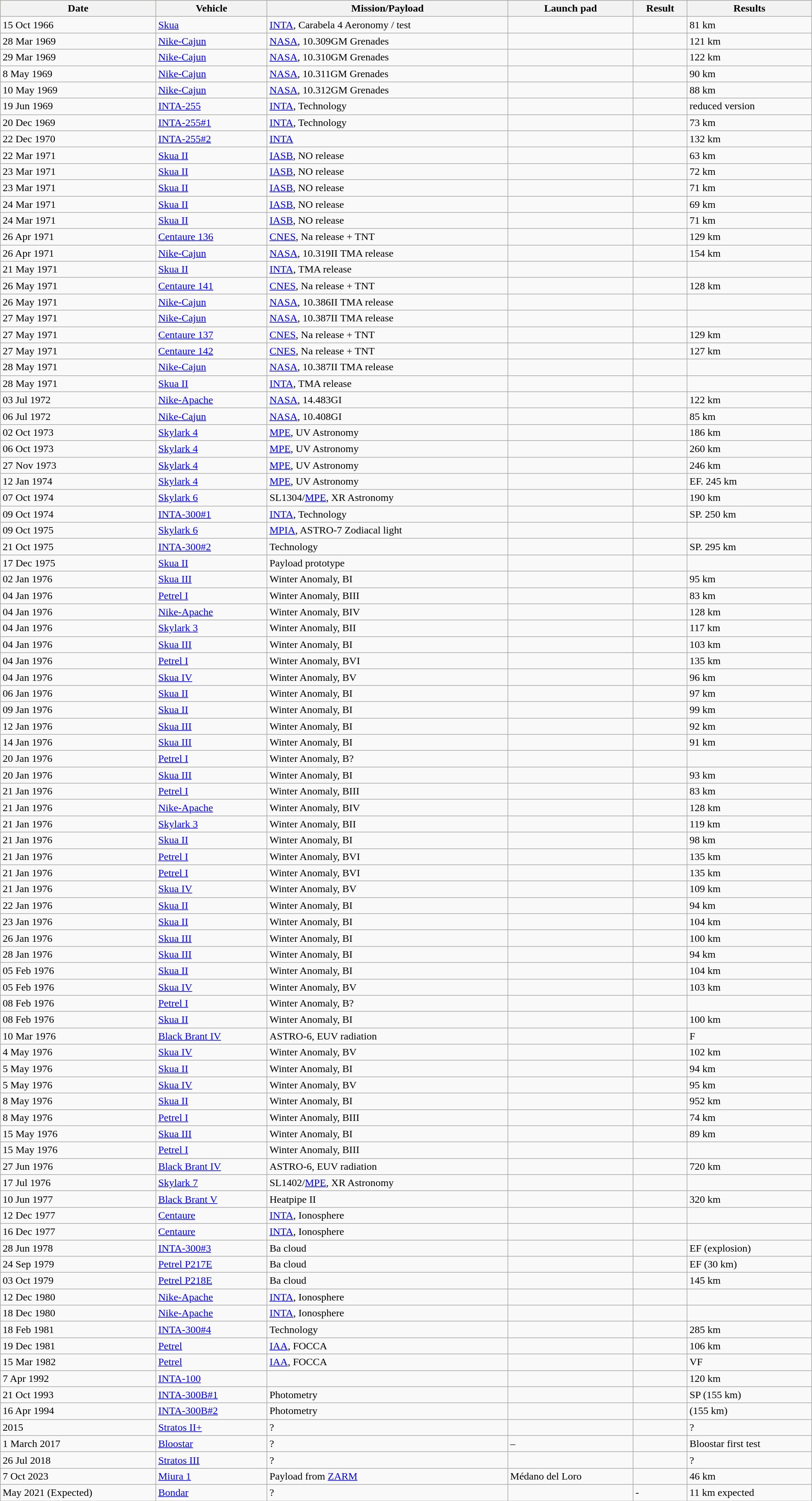<table class="wikitable" width="100%">
<tr ---- style="background:#FFDEAD;">
<th>Date</th>
<th>Vehicle</th>
<th>Mission/Payload</th>
<th>Launch pad</th>
<th>Result</th>
<th>Results</th>
</tr>
<tr>
<td>15 Oct 1966</td>
<td><a href='#'>Skua</a></td>
<td><a href='#'>INTA</a>, Carabela 4 Aeronomy / test</td>
<td></td>
<td></td>
<td>81 km</td>
</tr>
<tr>
<td>28 Mar 1969</td>
<td><a href='#'>Nike-Cajun</a></td>
<td><a href='#'>NASA</a>, 10.309GM Grenades</td>
<td></td>
<td></td>
<td>121 km</td>
</tr>
<tr>
<td>29 Mar 1969</td>
<td><a href='#'>Nike-Cajun</a></td>
<td><a href='#'>NASA</a>, 10.310GM Grenades</td>
<td></td>
<td></td>
<td>122 km</td>
</tr>
<tr>
<td>8 May 1969</td>
<td><a href='#'>Nike-Cajun</a></td>
<td><a href='#'>NASA</a>, 10.311GM Grenades</td>
<td></td>
<td></td>
<td>90 km</td>
</tr>
<tr>
<td>10 May 1969</td>
<td><a href='#'>Nike-Cajun</a></td>
<td><a href='#'>NASA</a>, 10.312GM Grenades</td>
<td></td>
<td></td>
<td>88 km</td>
</tr>
<tr>
<td>19 Jun 1969</td>
<td><a href='#'>INTA-255</a></td>
<td><a href='#'>INTA</a>, Technology</td>
<td></td>
<td></td>
<td>reduced version</td>
</tr>
<tr>
<td>20 Dec 1969</td>
<td><a href='#'>INTA-255#1</a></td>
<td><a href='#'>INTA</a>, Technology</td>
<td></td>
<td></td>
<td>73 km</td>
</tr>
<tr>
<td>22 Dec 1970</td>
<td><a href='#'>INTA-255#2</a></td>
<td><a href='#'>INTA</a></td>
<td></td>
<td></td>
<td>132 km</td>
</tr>
<tr>
<td>22 Mar 1971</td>
<td><a href='#'>Skua II</a></td>
<td><a href='#'>IASB</a>, NO release</td>
<td></td>
<td></td>
<td>63 km</td>
</tr>
<tr>
<td>23 Mar 1971</td>
<td><a href='#'>Skua II</a></td>
<td><a href='#'>IASB</a>, NO release</td>
<td></td>
<td></td>
<td>72 km</td>
</tr>
<tr>
<td>23 Mar 1971</td>
<td><a href='#'>Skua II</a></td>
<td><a href='#'>IASB</a>, NO release</td>
<td></td>
<td></td>
<td>71 km</td>
</tr>
<tr>
<td>24 Mar 1971</td>
<td><a href='#'>Skua II</a></td>
<td><a href='#'>IASB</a>, NO release</td>
<td></td>
<td></td>
<td>69 km</td>
</tr>
<tr>
<td>24 Mar 1971</td>
<td><a href='#'>Skua II</a></td>
<td><a href='#'>IASB</a>, NO release</td>
<td></td>
<td></td>
<td>71 km</td>
</tr>
<tr>
<td>26 Apr 1971</td>
<td><a href='#'>Centaure 136</a></td>
<td><a href='#'>CNES</a>, Na release + TNT</td>
<td></td>
<td></td>
<td>129 km</td>
</tr>
<tr>
<td>26 Apr 1971</td>
<td><a href='#'>Nike-Cajun</a></td>
<td><a href='#'>NASA</a>, 10.319II TMA release</td>
<td></td>
<td></td>
<td>154 km</td>
</tr>
<tr>
<td>21 May 1971</td>
<td><a href='#'>Skua II</a></td>
<td><a href='#'>INTA</a>, TMA release</td>
<td></td>
<td></td>
<td></td>
</tr>
<tr>
<td>26 May 1971</td>
<td><a href='#'>Centaure 141</a></td>
<td><a href='#'>CNES</a>, Na release + TNT</td>
<td></td>
<td></td>
<td>128 km</td>
</tr>
<tr>
<td>26 May 1971</td>
<td><a href='#'>Nike-Cajun</a></td>
<td><a href='#'>NASA</a>, 10.386II TMA release</td>
<td></td>
<td></td>
<td></td>
</tr>
<tr>
<td>27 May 1971</td>
<td><a href='#'>Nike-Cajun</a></td>
<td><a href='#'>NASA</a>, 10.387II TMA release</td>
<td></td>
<td></td>
<td></td>
</tr>
<tr>
<td>27 May 1971</td>
<td><a href='#'>Centaure 137</a></td>
<td><a href='#'>CNES</a>, Na release + TNT</td>
<td></td>
<td></td>
<td>129 km</td>
</tr>
<tr>
<td>27 May 1971</td>
<td><a href='#'>Centaure 142</a></td>
<td><a href='#'>CNES</a>, Na release + TNT</td>
<td></td>
<td></td>
<td>127 km</td>
</tr>
<tr>
<td>28 May 1971</td>
<td><a href='#'>Nike-Cajun</a></td>
<td><a href='#'>NASA</a>, 10.387II TMA release</td>
<td></td>
<td></td>
<td></td>
</tr>
<tr>
<td>28 May 1971</td>
<td><a href='#'>Skua II</a></td>
<td><a href='#'>INTA</a>, TMA release</td>
<td></td>
<td></td>
<td></td>
</tr>
<tr>
<td>03 Jul 1972</td>
<td><a href='#'>Nike-Apache</a></td>
<td><a href='#'>NASA</a>, 14.483GI</td>
<td></td>
<td></td>
<td>122 km</td>
</tr>
<tr>
<td>06 Jul 1972</td>
<td><a href='#'>Nike-Cajun</a></td>
<td><a href='#'>NASA</a>, 10.408GI</td>
<td></td>
<td></td>
<td>85 km</td>
</tr>
<tr>
<td>02 Oct 1973</td>
<td><a href='#'>Skylark 4</a></td>
<td><a href='#'>MPE</a>, UV Astronomy</td>
<td></td>
<td></td>
<td>186 km</td>
</tr>
<tr>
<td>06 Oct 1973</td>
<td><a href='#'>Skylark 4</a></td>
<td><a href='#'>MPE</a>, UV Astronomy</td>
<td></td>
<td></td>
<td>260 km</td>
</tr>
<tr>
<td>27 Nov 1973</td>
<td><a href='#'>Skylark 4</a></td>
<td><a href='#'>MPE</a>, UV Astronomy</td>
<td></td>
<td></td>
<td>246 km</td>
</tr>
<tr>
<td>12 Jan 1974</td>
<td><a href='#'>Skylark 4</a></td>
<td><a href='#'>MPE</a>, UV Astronomy</td>
<td></td>
<td></td>
<td>EF. 245 km</td>
</tr>
<tr>
<td>07 Oct 1974</td>
<td><a href='#'>Skylark 6</a></td>
<td>SL1304/<a href='#'>MPE</a>, XR Astronomy</td>
<td></td>
<td></td>
<td>190 km</td>
</tr>
<tr>
<td>09 Oct 1974</td>
<td><a href='#'>INTA-300#1</a></td>
<td><a href='#'>INTA</a>, Technology</td>
<td></td>
<td></td>
<td>SP.  250 km</td>
</tr>
<tr>
<td>09 Oct 1975</td>
<td><a href='#'>Skylark 6</a></td>
<td><a href='#'>MPIA</a>, ASTRO-7 Zodiacal light</td>
<td></td>
<td></td>
<td></td>
</tr>
<tr>
<td>21 Oct 1975</td>
<td><a href='#'>INTA-300#2</a></td>
<td>Technology</td>
<td></td>
<td></td>
<td>SP. 295 km</td>
</tr>
<tr>
<td>17 Dec 1975</td>
<td><a href='#'>Skua II</a></td>
<td>Payload prototype</td>
<td></td>
<td></td>
<td></td>
</tr>
<tr>
<td>02 Jan 1976</td>
<td><a href='#'>Skua III</a></td>
<td>Winter Anomaly, BI</td>
<td></td>
<td></td>
<td>95 km</td>
</tr>
<tr>
<td>04 Jan 1976</td>
<td><a href='#'>Petrel I</a></td>
<td>Winter Anomaly, BIII</td>
<td></td>
<td></td>
<td>83 km</td>
</tr>
<tr>
<td>04 Jan 1976</td>
<td><a href='#'>Nike-Apache</a></td>
<td>Winter Anomaly, BIV</td>
<td></td>
<td></td>
<td>128 km</td>
</tr>
<tr>
<td>04 Jan 1976</td>
<td><a href='#'>Skylark 3</a></td>
<td>Winter Anomaly, BII</td>
<td></td>
<td></td>
<td>117 km</td>
</tr>
<tr>
<td>04 Jan 1976</td>
<td><a href='#'>Skua III</a></td>
<td>Winter Anomaly, BI</td>
<td></td>
<td></td>
<td>103 km</td>
</tr>
<tr>
<td>04 Jan 1976</td>
<td><a href='#'>Petrel I</a></td>
<td>Winter Anomaly, BVI</td>
<td></td>
<td></td>
<td>135 km</td>
</tr>
<tr>
<td>04 Jan 1976</td>
<td><a href='#'>Skua IV</a></td>
<td>Winter Anomaly, BV</td>
<td></td>
<td></td>
<td>96 km</td>
</tr>
<tr>
<td>06 Jan 1976</td>
<td><a href='#'>Skua II</a></td>
<td>Winter Anomaly, BI</td>
<td></td>
<td></td>
<td>97 km</td>
</tr>
<tr>
<td>09 Jan 1976</td>
<td><a href='#'>Skua II</a></td>
<td>Winter Anomaly, BI</td>
<td></td>
<td></td>
<td>99 km</td>
</tr>
<tr>
<td>12 Jan 1976</td>
<td><a href='#'>Skua III</a></td>
<td>Winter Anomaly, BI</td>
<td></td>
<td></td>
<td>92 km</td>
</tr>
<tr>
<td>14 Jan 1976</td>
<td><a href='#'>Skua III</a></td>
<td>Winter Anomaly, BI</td>
<td></td>
<td></td>
<td>91 km</td>
</tr>
<tr>
<td>20 Jan 1976</td>
<td><a href='#'>Petrel I</a></td>
<td>Winter Anomaly, B?</td>
<td></td>
<td></td>
<td></td>
</tr>
<tr>
<td>20 Jan 1976</td>
<td><a href='#'>Skua III</a></td>
<td>Winter Anomaly, BI</td>
<td></td>
<td></td>
<td>93 km</td>
</tr>
<tr>
<td>21 Jan 1976</td>
<td><a href='#'>Petrel I</a></td>
<td>Winter Anomaly, BIII</td>
<td></td>
<td></td>
<td>83 km</td>
</tr>
<tr>
<td>21 Jan 1976</td>
<td><a href='#'>Nike-Apache</a></td>
<td>Winter Anomaly, BIV</td>
<td></td>
<td></td>
<td>128 km</td>
</tr>
<tr>
<td>21 Jan 1976</td>
<td><a href='#'>Skylark 3</a></td>
<td>Winter Anomaly, BII</td>
<td></td>
<td></td>
<td>119 km</td>
</tr>
<tr>
<td>21 Jan 1976</td>
<td><a href='#'>Skua II</a></td>
<td>Winter Anomaly, BI</td>
<td></td>
<td></td>
<td>98 km</td>
</tr>
<tr>
<td>21 Jan 1976</td>
<td><a href='#'>Petrel I</a></td>
<td>Winter Anomaly, BVI</td>
<td></td>
<td></td>
<td>135 km</td>
</tr>
<tr>
<td>21 Jan 1976</td>
<td><a href='#'>Petrel I</a></td>
<td>Winter Anomaly, BVI</td>
<td></td>
<td></td>
<td>135 km</td>
</tr>
<tr>
<td>21 Jan 1976</td>
<td><a href='#'>Skua IV</a></td>
<td>Winter Anomaly, BV</td>
<td></td>
<td></td>
<td>109 km</td>
</tr>
<tr>
<td>22 Jan 1976</td>
<td><a href='#'>Skua II</a></td>
<td>Winter Anomaly, BI</td>
<td></td>
<td></td>
<td>94 km</td>
</tr>
<tr>
<td>23 Jan 1976</td>
<td><a href='#'>Skua II</a></td>
<td>Winter Anomaly, BI</td>
<td></td>
<td></td>
<td>104 km</td>
</tr>
<tr>
<td>26 Jan 1976</td>
<td><a href='#'>Skua III</a></td>
<td>Winter Anomaly, BI</td>
<td></td>
<td></td>
<td>100 km</td>
</tr>
<tr>
<td>28 Jan 1976</td>
<td><a href='#'>Skua III</a></td>
<td>Winter Anomaly, BI</td>
<td></td>
<td></td>
<td>94 km</td>
</tr>
<tr>
<td>05 Feb 1976</td>
<td><a href='#'>Skua II</a></td>
<td>Winter Anomaly, BI</td>
<td></td>
<td></td>
<td>104 km</td>
</tr>
<tr>
<td>05 Feb 1976</td>
<td><a href='#'>Skua IV</a></td>
<td>Winter Anomaly, BV</td>
<td></td>
<td></td>
<td>103 km</td>
</tr>
<tr>
<td>08 Feb 1976</td>
<td><a href='#'>Petrel I</a></td>
<td>Winter Anomaly, B?</td>
<td></td>
<td></td>
<td></td>
</tr>
<tr>
<td>08 Feb 1976</td>
<td><a href='#'>Skua II</a></td>
<td>Winter Anomaly, BI</td>
<td></td>
<td></td>
<td>100 km</td>
</tr>
<tr>
<td>10 Mar 1976</td>
<td><a href='#'>Black Brant IV</a></td>
<td>ASTRO-6, EUV radiation</td>
<td></td>
<td></td>
<td>F</td>
</tr>
<tr>
<td>4 May 1976</td>
<td><a href='#'>Skua IV</a></td>
<td>Winter Anomaly, BV</td>
<td></td>
<td></td>
<td>102 km</td>
</tr>
<tr>
<td>5 May 1976</td>
<td><a href='#'>Skua II</a></td>
<td>Winter Anomaly, BI</td>
<td></td>
<td></td>
<td>94 km</td>
</tr>
<tr>
<td>5 May 1976</td>
<td><a href='#'>Skua IV</a></td>
<td>Winter Anomaly, BV</td>
<td></td>
<td></td>
<td>95 km</td>
</tr>
<tr>
<td>8 May 1976</td>
<td><a href='#'>Skua II</a></td>
<td>Winter Anomaly, BI</td>
<td></td>
<td></td>
<td>952 km</td>
</tr>
<tr>
<td>8 May 1976</td>
<td><a href='#'>Petrel I</a></td>
<td>Winter Anomaly, BIII</td>
<td></td>
<td></td>
<td>74 km</td>
</tr>
<tr>
<td>15 May 1976</td>
<td><a href='#'>Skua III</a></td>
<td>Winter Anomaly, BI</td>
<td></td>
<td></td>
<td>89 km</td>
</tr>
<tr>
<td>15 May 1976</td>
<td><a href='#'>Petrel I</a></td>
<td>Winter Anomaly, BIII</td>
<td></td>
<td></td>
<td></td>
</tr>
<tr>
<td>27 Jun 1976</td>
<td><a href='#'>Black Brant IV</a></td>
<td>ASTRO-6, EUV radiation</td>
<td></td>
<td></td>
<td>720 km</td>
</tr>
<tr>
<td>17 Jul 1976</td>
<td><a href='#'>Skylark 7</a></td>
<td>SL1402/<a href='#'>MPE</a>, XR Astronomy</td>
<td></td>
<td></td>
<td></td>
</tr>
<tr>
<td>10 Jun 1977</td>
<td><a href='#'>Black Brant V</a></td>
<td>Heatpipe II</td>
<td></td>
<td></td>
<td>320 km</td>
</tr>
<tr>
<td>12 Dec 1977</td>
<td><a href='#'>Centaure</a></td>
<td><a href='#'>INTA</a>, Ionosphere</td>
<td></td>
<td></td>
<td></td>
</tr>
<tr>
<td>16 Dec 1977</td>
<td><a href='#'>Centaure</a></td>
<td><a href='#'>INTA</a>, Ionosphere</td>
<td></td>
<td></td>
<td></td>
</tr>
<tr>
<td>28 Jun 1978</td>
<td><a href='#'>INTA-300#3</a></td>
<td>Ba cloud</td>
<td></td>
<td></td>
<td>EF (explosion)</td>
</tr>
<tr>
<td>24 Sep 1979</td>
<td><a href='#'>Petrel P217E</a></td>
<td>Ba cloud</td>
<td></td>
<td></td>
<td>EF (30 km)</td>
</tr>
<tr>
<td>03 Oct 1979</td>
<td><a href='#'>Petrel P218E</a></td>
<td>Ba cloud</td>
<td></td>
<td></td>
<td>145 km</td>
</tr>
<tr>
<td>12 Dec 1980</td>
<td><a href='#'>Nike-Apache</a></td>
<td><a href='#'>INTA</a>, Ionosphere</td>
<td></td>
<td></td>
<td></td>
</tr>
<tr>
<td>18 Dec 1980</td>
<td><a href='#'>Nike-Apache</a></td>
<td><a href='#'>INTA</a>, Ionosphere</td>
<td></td>
<td></td>
<td></td>
</tr>
<tr>
<td>18 Feb 1981</td>
<td><a href='#'>INTA-300#4</a></td>
<td>Technology</td>
<td></td>
<td></td>
<td>285 km</td>
</tr>
<tr>
<td>19 Dec 1981</td>
<td><a href='#'>Petrel</a></td>
<td><a href='#'>IAA</a>, FOCCA</td>
<td></td>
<td></td>
<td>106 km</td>
</tr>
<tr>
<td>15 Mar 1982</td>
<td><a href='#'>Petrel</a></td>
<td><a href='#'>IAA</a>, FOCCA</td>
<td></td>
<td></td>
<td>VF</td>
</tr>
<tr>
<td>7 Apr 1992</td>
<td><a href='#'>INTA-100</a></td>
<td></td>
<td></td>
<td></td>
<td>120 km</td>
</tr>
<tr>
<td>21 Oct 1993</td>
<td><a href='#'>INTA-300B#1</a></td>
<td>Photometry</td>
<td></td>
<td></td>
<td>SP (155 km)</td>
</tr>
<tr>
<td>16 Apr 1994</td>
<td><a href='#'>INTA-300B#2</a></td>
<td>Photometry</td>
<td></td>
<td></td>
<td>(155 km)</td>
</tr>
<tr>
<td>2015</td>
<td><a href='#'>Stratos II+</a></td>
<td>?</td>
<td></td>
<td></td>
<td>?</td>
</tr>
<tr>
<td>1 March 2017</td>
<td><a href='#'>Bloostar</a></td>
<td>?</td>
<td>–</td>
<td></td>
<td>Bloostar first test</td>
</tr>
<tr>
<td>26 Jul 2018</td>
<td><a href='#'>Stratos III</a></td>
<td>?</td>
<td></td>
<td></td>
<td>?</td>
</tr>
<tr>
<td>7 Oct 2023</td>
<td><a href='#'>Miura 1</a></td>
<td>Payload from <a href='#'>ZARM</a></td>
<td>Médano del Loro</td>
<td></td>
<td>46 km</td>
</tr>
<tr>
<td>May 2021 (Expected)</td>
<td><a href='#'>Bondar</a> </td>
<td>?</td>
<td></td>
<td>-</td>
<td>11 km expected</td>
</tr>
</table>
